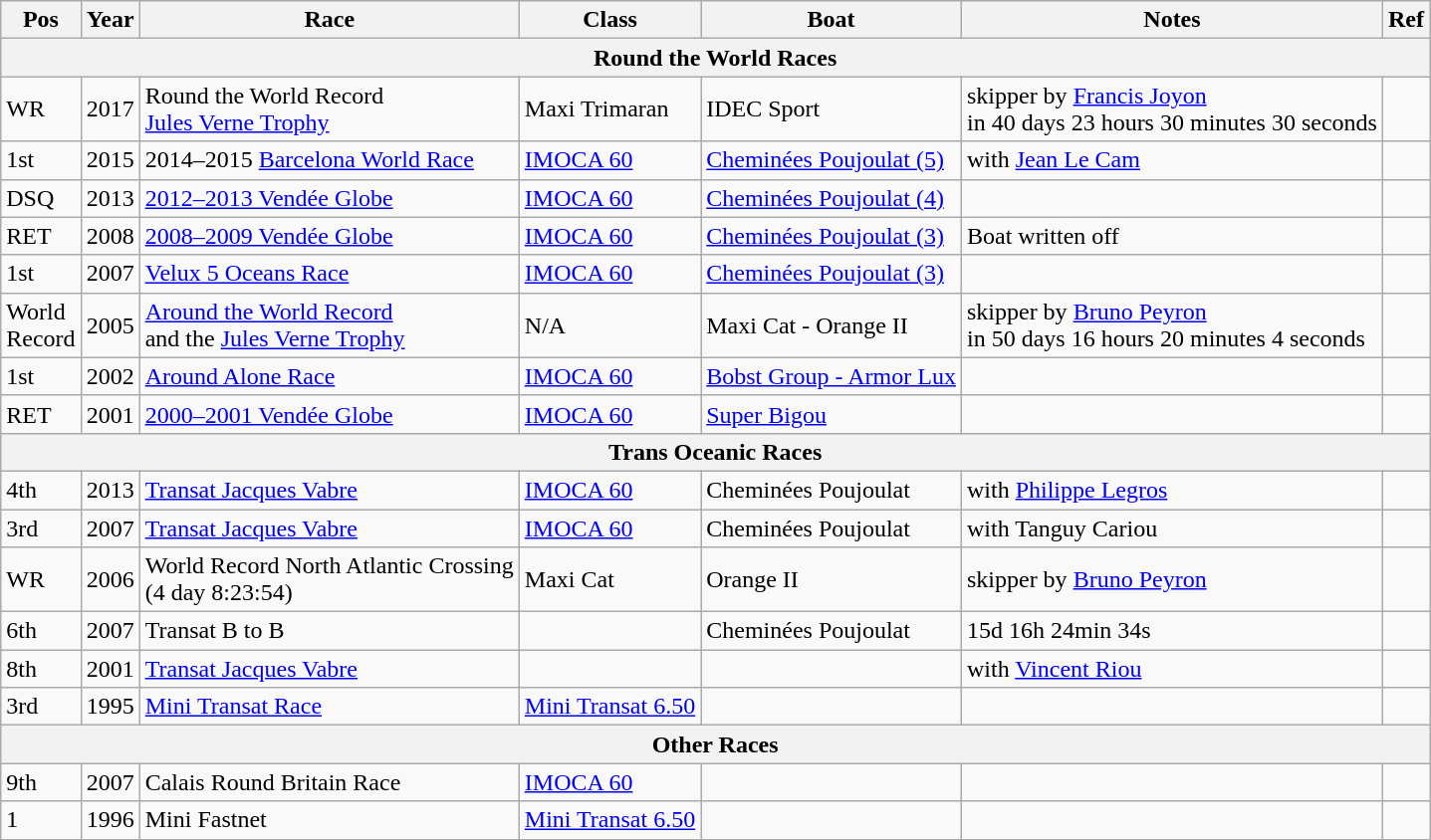<table class="wikitable sortable">
<tr>
<th>Pos</th>
<th>Year</th>
<th>Race</th>
<th>Class</th>
<th>Boat</th>
<th>Notes</th>
<th>Ref</th>
</tr>
<tr>
<th colspan=7>Round the World Races</th>
</tr>
<tr>
<td>WR</td>
<td>2017</td>
<td>Round the World Record<br><a href='#'>Jules Verne Trophy</a></td>
<td>Maxi Trimaran</td>
<td>IDEC Sport</td>
<td>skipper by <a href='#'>Francis Joyon</a> <br>in 40 days 23 hours 30 minutes 30 seconds</td>
<td></td>
</tr>
<tr>
<td>1st</td>
<td>2015</td>
<td>2014–2015 <a href='#'>Barcelona World Race</a></td>
<td><a href='#'>IMOCA 60</a></td>
<td><a href='#'>Cheminées Poujoulat (5)</a></td>
<td>with <a href='#'>Jean Le Cam</a></td>
<td></td>
</tr>
<tr>
<td>DSQ</td>
<td>2013</td>
<td><a href='#'>2012–2013 Vendée Globe</a></td>
<td><a href='#'>IMOCA 60</a></td>
<td><a href='#'>Cheminées Poujoulat (4)</a></td>
<td></td>
<td></td>
</tr>
<tr>
<td>RET</td>
<td>2008</td>
<td><a href='#'>2008–2009 Vendée Globe</a></td>
<td><a href='#'>IMOCA 60</a></td>
<td><a href='#'>Cheminées Poujoulat (3)</a></td>
<td>Boat written off</td>
<td></td>
</tr>
<tr>
<td>1st</td>
<td>2007</td>
<td><a href='#'>Velux 5 Oceans Race</a></td>
<td><a href='#'>IMOCA 60</a></td>
<td><a href='#'>Cheminées Poujoulat (3)</a></td>
<td></td>
<td></td>
</tr>
<tr>
<td>World<br>Record</td>
<td>2005</td>
<td><a href='#'>Around the World Record</a><br>and the <a href='#'>Jules Verne Trophy</a></td>
<td>N/A</td>
<td>Maxi Cat - Orange II</td>
<td>skipper by <a href='#'>Bruno Peyron</a> <br>in 50 days 16 hours 20 minutes 4 seconds</td>
<td></td>
</tr>
<tr>
<td>1st</td>
<td>2002</td>
<td><a href='#'>Around Alone Race</a></td>
<td><a href='#'>IMOCA 60</a></td>
<td><a href='#'>Bobst Group - Armor Lux</a></td>
<td></td>
<td></td>
</tr>
<tr>
<td>RET</td>
<td>2001</td>
<td><a href='#'>2000–2001 Vendée Globe</a></td>
<td><a href='#'>IMOCA 60</a></td>
<td><a href='#'>Super Bigou</a></td>
<td></td>
</tr>
<tr>
<th colspan=7>Trans Oceanic Races</th>
</tr>
<tr>
<td>4th</td>
<td>2013</td>
<td><a href='#'>Transat Jacques Vabre</a></td>
<td><a href='#'>IMOCA 60</a></td>
<td>Cheminées Poujoulat</td>
<td>with <a href='#'>Philippe Legros</a></td>
<td></td>
</tr>
<tr>
<td>3rd</td>
<td>2007</td>
<td><a href='#'>Transat Jacques Vabre</a></td>
<td><a href='#'>IMOCA 60</a></td>
<td>Cheminées Poujoulat</td>
<td>with Tanguy Cariou</td>
<td></td>
</tr>
<tr>
<td>WR</td>
<td>2006</td>
<td>World Record North Atlantic Crossing<br>(4 day 8:23:54)</td>
<td>Maxi Cat</td>
<td>Orange II</td>
<td>skipper by <a href='#'>Bruno Peyron</a></td>
<td></td>
</tr>
<tr>
<td>6th</td>
<td>2007</td>
<td>Transat B to B</td>
<td></td>
<td>Cheminées Poujoulat</td>
<td>15d 16h 24min 34s</td>
<td></td>
</tr>
<tr>
<td>8th</td>
<td>2001</td>
<td><a href='#'>Transat Jacques Vabre</a></td>
<td></td>
<td></td>
<td>with <a href='#'>Vincent Riou</a></td>
<td></td>
</tr>
<tr>
<td>3rd</td>
<td>1995</td>
<td><a href='#'>Mini Transat Race</a></td>
<td><a href='#'>Mini Transat 6.50</a></td>
<td></td>
<td></td>
</tr>
<tr>
<th colspan=7>Other Races</th>
</tr>
<tr>
<td>9th</td>
<td>2007</td>
<td>Calais Round Britain Race</td>
<td><a href='#'>IMOCA 60</a></td>
<td></td>
<td></td>
<td></td>
</tr>
<tr>
<td>1</td>
<td>1996</td>
<td>Mini Fastnet</td>
<td><a href='#'>Mini Transat 6.50</a></td>
<td></td>
<td></td>
<td></td>
</tr>
</table>
